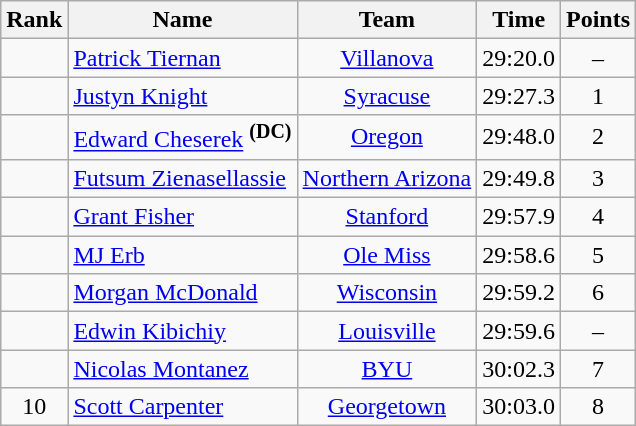<table class="wikitable sortable" style="text-align:center">
<tr>
<th>Rank</th>
<th>Name</th>
<th>Team</th>
<th>Time</th>
<th>Points</th>
</tr>
<tr>
<td></td>
<td align=left> <a href='#'>Patrick Tiernan</a></td>
<td><a href='#'>Villanova</a></td>
<td>29:20.0</td>
<td>–</td>
</tr>
<tr>
<td></td>
<td align=left>  <a href='#'>Justyn Knight</a></td>
<td><a href='#'>Syracuse</a></td>
<td>29:27.3</td>
<td>1</td>
</tr>
<tr>
<td></td>
<td align=left> <a href='#'>Edward Cheserek</a> <sup><strong>(DC)</strong></sup></td>
<td><a href='#'>Oregon</a></td>
<td>29:48.0</td>
<td>2</td>
</tr>
<tr>
<td></td>
<td align=left> <a href='#'>Futsum Zienasellassie</a></td>
<td><a href='#'>Northern Arizona</a></td>
<td>29:49.8</td>
<td>3</td>
</tr>
<tr>
<td></td>
<td align=left> <a href='#'>Grant Fisher</a></td>
<td><a href='#'>Stanford</a></td>
<td>29:57.9</td>
<td>4</td>
</tr>
<tr>
<td></td>
<td align=left> <a href='#'>MJ Erb</a></td>
<td><a href='#'>Ole Miss</a></td>
<td>29:58.6</td>
<td>5</td>
</tr>
<tr>
<td></td>
<td align=left> <a href='#'>Morgan McDonald</a></td>
<td><a href='#'>Wisconsin</a></td>
<td>29:59.2</td>
<td>6</td>
</tr>
<tr>
<td></td>
<td align=left> <a href='#'>Edwin Kibichiy</a></td>
<td><a href='#'>Louisville</a></td>
<td>29:59.6</td>
<td>–</td>
</tr>
<tr>
<td></td>
<td align=left> <a href='#'>Nicolas Montanez</a></td>
<td><a href='#'>BYU</a></td>
<td>30:02.3</td>
<td>7</td>
</tr>
<tr>
<td>10</td>
<td align=left> <a href='#'>Scott Carpenter</a></td>
<td><a href='#'>Georgetown</a></td>
<td>30:03.0</td>
<td>8</td>
</tr>
</table>
